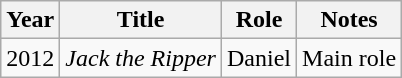<table class="wikitable">
<tr>
<th>Year</th>
<th>Title</th>
<th>Role</th>
<th>Notes</th>
</tr>
<tr>
<td>2012</td>
<td><em>Jack the Ripper</em></td>
<td>Daniel</td>
<td>Main role</td>
</tr>
</table>
